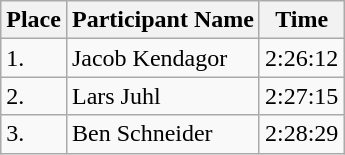<table class="wikitable">
<tr>
<th>Place</th>
<th>Participant Name</th>
<th>Time</th>
</tr>
<tr>
<td>1.</td>
<td>Jacob Kendagor</td>
<td>2:26:12</td>
</tr>
<tr>
<td>2.</td>
<td>Lars Juhl</td>
<td>2:27:15</td>
</tr>
<tr>
<td>3.</td>
<td>Ben Schneider</td>
<td>2:28:29</td>
</tr>
</table>
